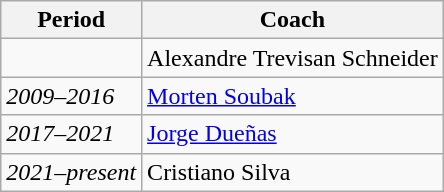<table class="wikitable">
<tr>
<th>Period</th>
<th>Coach</th>
</tr>
<tr>
<td></td>
<td> Alexandre Trevisan Schneider</td>
</tr>
<tr>
<td><em>2009–2016</em></td>
<td> <a href='#'>Morten Soubak</a></td>
</tr>
<tr>
<td><em>2017–2021</em></td>
<td> <a href='#'>Jorge Dueñas</a></td>
</tr>
<tr>
<td><em>2021–present</em></td>
<td> Cristiano Silva</td>
</tr>
</table>
